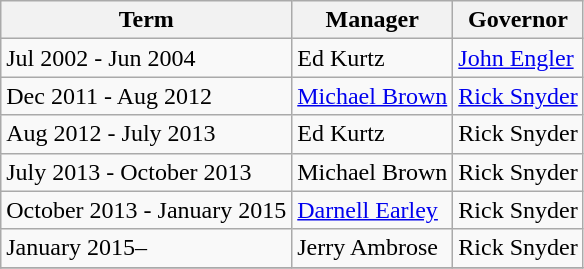<table class="wikitable sortable">
<tr>
<th>Term</th>
<th>Manager</th>
<th>Governor</th>
</tr>
<tr>
<td data-sort-value=200207>Jul 2002 - Jun 2004</td>
<td>Ed Kurtz</td>
<td><a href='#'>John Engler</a></td>
</tr>
<tr>
<td data-sort-value=201112>Dec 2011 - Aug 2012</td>
<td><a href='#'>Michael Brown</a></td>
<td><a href='#'>Rick Snyder</a></td>
</tr>
<tr>
<td data-sort-value=201208>Aug 2012 - July 2013</td>
<td>Ed Kurtz</td>
<td>Rick Snyder</td>
</tr>
<tr>
<td data-sort-value=201307>July 2013 - October 2013</td>
<td>Michael Brown</td>
<td>Rick Snyder</td>
</tr>
<tr>
<td data-sort-value=201310>October 2013 - January 2015</td>
<td><a href='#'>Darnell Earley</a></td>
<td>Rick Snyder</td>
</tr>
<tr>
<td data-sort-value=201501>January 2015–</td>
<td>Jerry Ambrose</td>
<td>Rick Snyder</td>
</tr>
<tr>
</tr>
</table>
